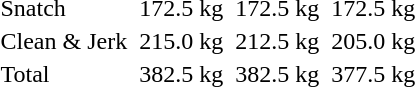<table>
<tr>
<td>Snatch</td>
<td></td>
<td>172.5 kg</td>
<td></td>
<td>172.5 kg</td>
<td></td>
<td>172.5 kg</td>
</tr>
<tr>
<td>Clean & Jerk</td>
<td></td>
<td>215.0 kg</td>
<td></td>
<td>212.5 kg</td>
<td></td>
<td>205.0 kg</td>
</tr>
<tr>
<td>Total</td>
<td></td>
<td>382.5 kg</td>
<td></td>
<td>382.5 kg</td>
<td></td>
<td>377.5 kg</td>
</tr>
</table>
